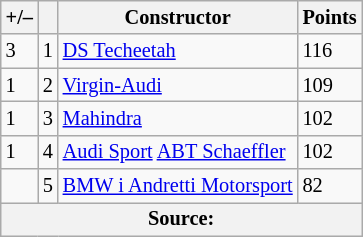<table class="wikitable" style="font-size: 85%">
<tr>
<th scope="col">+/–</th>
<th scope="col"></th>
<th scope="col">Constructor</th>
<th scope="col">Points</th>
</tr>
<tr>
<td align="left"> 3</td>
<td align="center">1</td>
<td> <a href='#'>DS Techeetah</a></td>
<td align="left">116</td>
</tr>
<tr>
<td align="left"> 1</td>
<td align="center">2</td>
<td> <a href='#'>Virgin-Audi</a></td>
<td align="left">109</td>
</tr>
<tr>
<td align="left"> 1</td>
<td align="center">3</td>
<td> <a href='#'>Mahindra</a></td>
<td align="left">102</td>
</tr>
<tr>
<td align="left"> 1</td>
<td align="center">4</td>
<td> <a href='#'>Audi Sport</a> <a href='#'>ABT Schaeffler</a></td>
<td align="left">102</td>
</tr>
<tr>
<td align="left"></td>
<td align="center">5</td>
<td> <a href='#'>BMW i Andretti Motorsport</a></td>
<td align="left">82</td>
</tr>
<tr>
<th colspan=4>Source:</th>
</tr>
</table>
